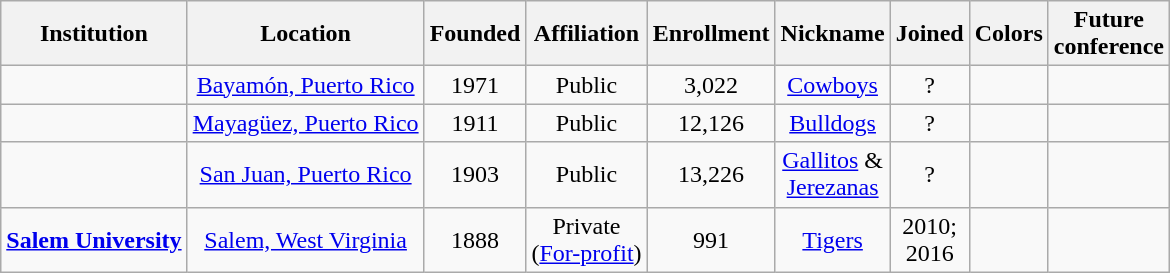<table class="wikitable sortable" style="text-align:center">
<tr>
<th>Institution</th>
<th>Location</th>
<th>Founded</th>
<th>Affiliation</th>
<th>Enrollment</th>
<th>Nickname</th>
<th>Joined</th>
<th class="unsortable">Colors</th>
<th>Future<br>conference</th>
</tr>
<tr>
<td></td>
<td><a href='#'>Bayamón, Puerto Rico</a></td>
<td>1971</td>
<td>Public</td>
<td>3,022</td>
<td><a href='#'>Cowboys</a></td>
<td>?</td>
<td>  </td>
<td></td>
</tr>
<tr>
<td></td>
<td><a href='#'>Mayagüez, Puerto Rico</a></td>
<td>1911</td>
<td>Public</td>
<td>12,126</td>
<td><a href='#'>Bulldogs</a></td>
<td>?</td>
<td> </td>
<td></td>
</tr>
<tr>
<td></td>
<td><a href='#'>San Juan, Puerto Rico</a></td>
<td>1903</td>
<td>Public</td>
<td>13,226</td>
<td><a href='#'>Gallitos</a> &<br><a href='#'>Jerezanas</a></td>
<td>?</td>
<td> </td>
<td></td>
</tr>
<tr>
<td><strong><a href='#'>Salem University</a></strong></td>
<td><a href='#'>Salem, West Virginia</a></td>
<td>1888</td>
<td>Private<br>(<a href='#'>For-profit</a>)</td>
<td>991</td>
<td><a href='#'>Tigers</a></td>
<td>2010;<br>2016</td>
<td> </td>
<td></td>
</tr>
</table>
